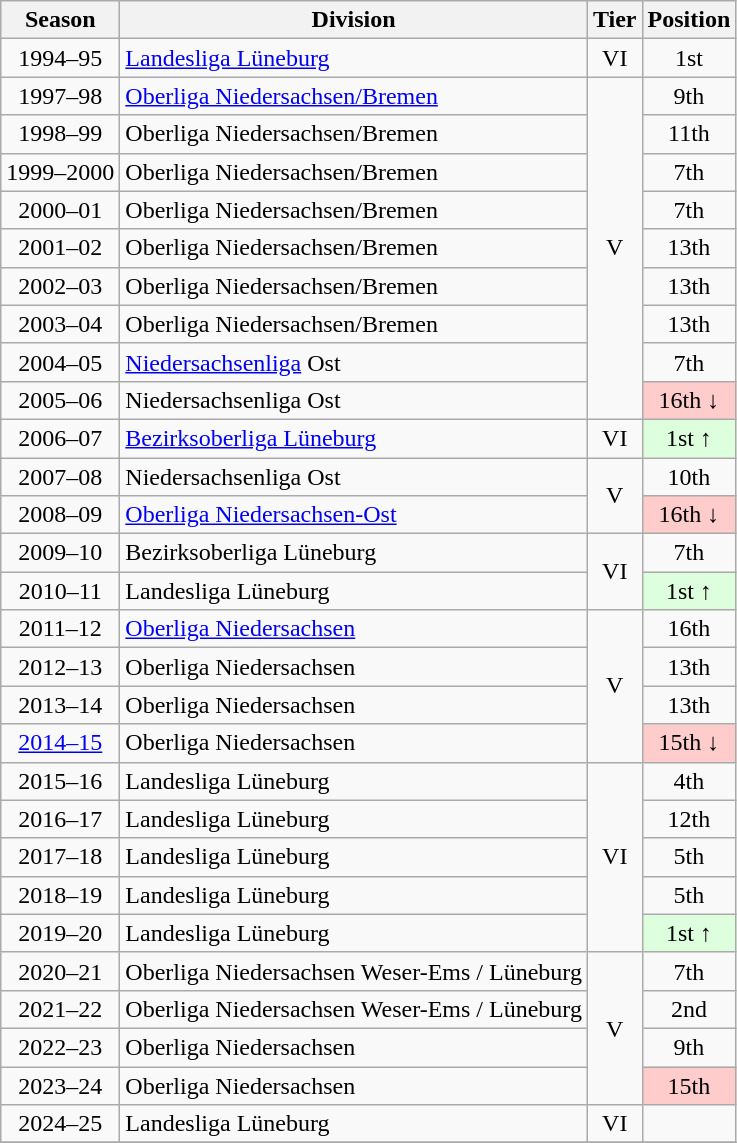<table class="wikitable" style="text-align:center">
<tr>
<th>Season</th>
<th>Division</th>
<th>Tier</th>
<th>Position</th>
</tr>
<tr>
<td>1994–95</td>
<td align="left"><a href='#'>Landesliga Lüneburg</a></td>
<td>VI</td>
<td>1st</td>
</tr>
<tr>
<td>1997–98</td>
<td align="left"><a href='#'>Oberliga Niedersachsen/Bremen</a></td>
<td rowspan="9">V</td>
<td>9th</td>
</tr>
<tr>
<td>1998–99</td>
<td align="left">Oberliga Niedersachsen/Bremen</td>
<td>11th</td>
</tr>
<tr>
<td>1999–2000</td>
<td align="left">Oberliga Niedersachsen/Bremen</td>
<td>7th</td>
</tr>
<tr>
<td>2000–01</td>
<td align="left">Oberliga Niedersachsen/Bremen</td>
<td>7th</td>
</tr>
<tr>
<td>2001–02</td>
<td align="left">Oberliga Niedersachsen/Bremen</td>
<td>13th</td>
</tr>
<tr>
<td>2002–03</td>
<td align="left">Oberliga Niedersachsen/Bremen</td>
<td>13th</td>
</tr>
<tr>
<td>2003–04</td>
<td align="left">Oberliga Niedersachsen/Bremen</td>
<td>13th</td>
</tr>
<tr>
<td>2004–05</td>
<td align="left"><a href='#'>Niedersachsenliga</a> Ost</td>
<td>7th</td>
</tr>
<tr>
<td>2005–06</td>
<td align="left">Niedersachsenliga Ost</td>
<td style="background:#ffcccc">16th ↓</td>
</tr>
<tr>
<td>2006–07</td>
<td align="left"><a href='#'>Bezirksoberliga Lüneburg</a></td>
<td>VI</td>
<td style="background:#ddffdd">1st ↑</td>
</tr>
<tr>
<td>2007–08</td>
<td align="left">Niedersachsenliga Ost</td>
<td rowspan="2">V</td>
<td>10th</td>
</tr>
<tr>
<td>2008–09</td>
<td align="left"><a href='#'>Oberliga Niedersachsen-Ost</a></td>
<td style="background:#ffcccc">16th ↓</td>
</tr>
<tr>
<td>2009–10</td>
<td align="left">Bezirksoberliga Lüneburg</td>
<td rowspan="2">VI</td>
<td>7th</td>
</tr>
<tr>
<td>2010–11</td>
<td align="left">Landesliga Lüneburg</td>
<td style="background:#ddffdd">1st ↑</td>
</tr>
<tr>
<td>2011–12</td>
<td align="left"><a href='#'>Oberliga Niedersachsen</a></td>
<td rowspan="4">V</td>
<td>16th</td>
</tr>
<tr>
<td>2012–13</td>
<td align="left">Oberliga Niedersachsen</td>
<td>13th</td>
</tr>
<tr>
<td>2013–14</td>
<td align="left">Oberliga Niedersachsen</td>
<td>13th</td>
</tr>
<tr>
<td><a href='#'>2014–15</a></td>
<td align="left">Oberliga Niedersachsen</td>
<td style="background:#ffcccc">15th ↓</td>
</tr>
<tr>
<td>2015–16</td>
<td align="left">Landesliga Lüneburg</td>
<td rowspan="5">VI</td>
<td>4th</td>
</tr>
<tr>
<td>2016–17</td>
<td align="left">Landesliga Lüneburg</td>
<td>12th</td>
</tr>
<tr>
<td>2017–18</td>
<td align="left">Landesliga Lüneburg</td>
<td>5th</td>
</tr>
<tr>
<td>2018–19</td>
<td align="left">Landesliga Lüneburg</td>
<td>5th</td>
</tr>
<tr>
<td>2019–20</td>
<td align="left">Landesliga Lüneburg</td>
<td style="background:#ddffdd">1st ↑</td>
</tr>
<tr>
<td>2020–21</td>
<td align="left">Oberliga Niedersachsen Weser-Ems / Lüneburg</td>
<td rowspan="4">V</td>
<td>7th</td>
</tr>
<tr>
<td>2021–22</td>
<td align="left">Oberliga Niedersachsen Weser-Ems / Lüneburg</td>
<td>2nd</td>
</tr>
<tr>
<td>2022–23</td>
<td align="left">Oberliga Niedersachsen</td>
<td>9th</td>
</tr>
<tr>
<td>2023–24</td>
<td align="left">Oberliga Niedersachsen</td>
<td style="background:#ffcccc">15th</td>
</tr>
<tr>
<td>2024–25</td>
<td align="left">Landesliga Lüneburg</td>
<td>VI</td>
<td></td>
</tr>
<tr>
</tr>
</table>
